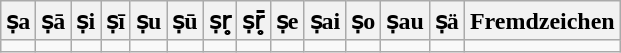<table class="wikitable">
<tr>
<th>ṣa</th>
<th>ṣā</th>
<th>ṣi</th>
<th>ṣī</th>
<th>ṣu</th>
<th>ṣū</th>
<th>ṣr̥</th>
<th>ṣr̥̄</th>
<th>ṣe</th>
<th>ṣai</th>
<th>ṣo</th>
<th>ṣau</th>
<th>ṣä</th>
<th>Fremdzeichen</th>
</tr>
<tr>
<td></td>
<td></td>
<td></td>
<td></td>
<td></td>
<td></td>
<td></td>
<td></td>
<td></td>
<td></td>
<td></td>
<td></td>
<td></td>
<td></td>
</tr>
</table>
